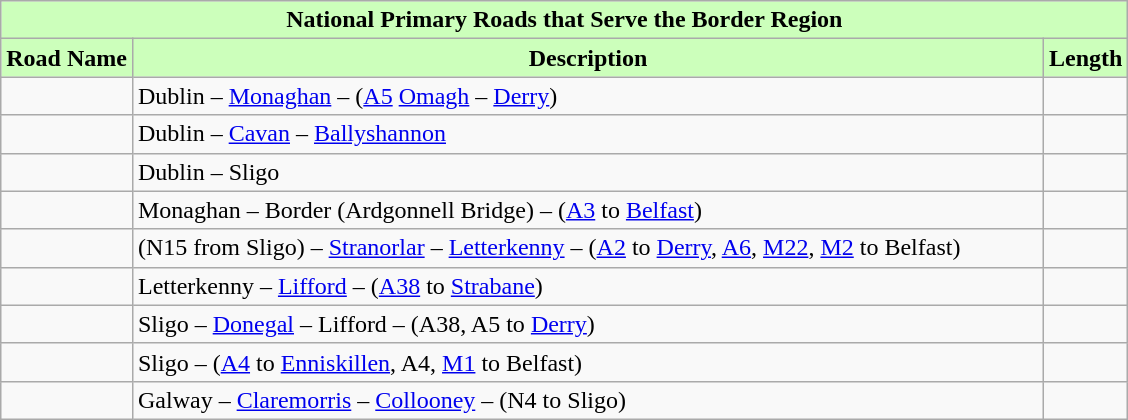<table class="wikitable" style="margin-left: 10px">
<tr>
<th colspan="5" align=center style="background-color: #cfb;">National Primary Roads that Serve the Border Region</th>
</tr>
<tr>
<th style="background-color: #cfb;">Road Name</th>
<th align=left style="background-color: #cfb;" width="600">Description</th>
<th align=right style="background-color: #cfb;">Length</th>
</tr>
<tr>
<td align=right></td>
<td>Dublin – <a href='#'>Monaghan</a> – (<a href='#'>A5</a> <a href='#'>Omagh</a> – <a href='#'>Derry</a>)</td>
<td></td>
</tr>
<tr>
<td align=right></td>
<td>Dublin – <a href='#'>Cavan</a> – <a href='#'>Ballyshannon</a></td>
<td></td>
</tr>
<tr>
<td align=right></td>
<td>Dublin – Sligo</td>
<td></td>
</tr>
<tr>
<td align=right></td>
<td>Monaghan – Border (Ardgonnell Bridge) – (<a href='#'>A3</a> to <a href='#'>Belfast</a>)</td>
<td></td>
</tr>
<tr>
<td align=right></td>
<td>(N15 from Sligo) – <a href='#'>Stranorlar</a> – <a href='#'>Letterkenny</a> – (<a href='#'>A2</a> to <a href='#'>Derry</a>, <a href='#'>A6</a>, <a href='#'>M22</a>, <a href='#'>M2</a> to Belfast)</td>
<td></td>
</tr>
<tr>
<td align=right></td>
<td>Letterkenny – <a href='#'>Lifford</a> – (<a href='#'>A38</a> to <a href='#'>Strabane</a>)</td>
<td></td>
</tr>
<tr>
<td align=right></td>
<td>Sligo – <a href='#'>Donegal</a> – Lifford – (A38, A5 to <a href='#'>Derry</a>)</td>
<td></td>
</tr>
<tr>
<td align=right></td>
<td>Sligo – (<a href='#'>A4</a> to <a href='#'>Enniskillen</a>, A4, <a href='#'>M1</a> to Belfast)</td>
<td></td>
</tr>
<tr>
<td align=right></td>
<td>Galway – <a href='#'>Claremorris</a> – <a href='#'>Collooney</a> – (N4 to Sligo)</td>
<td></td>
</tr>
</table>
